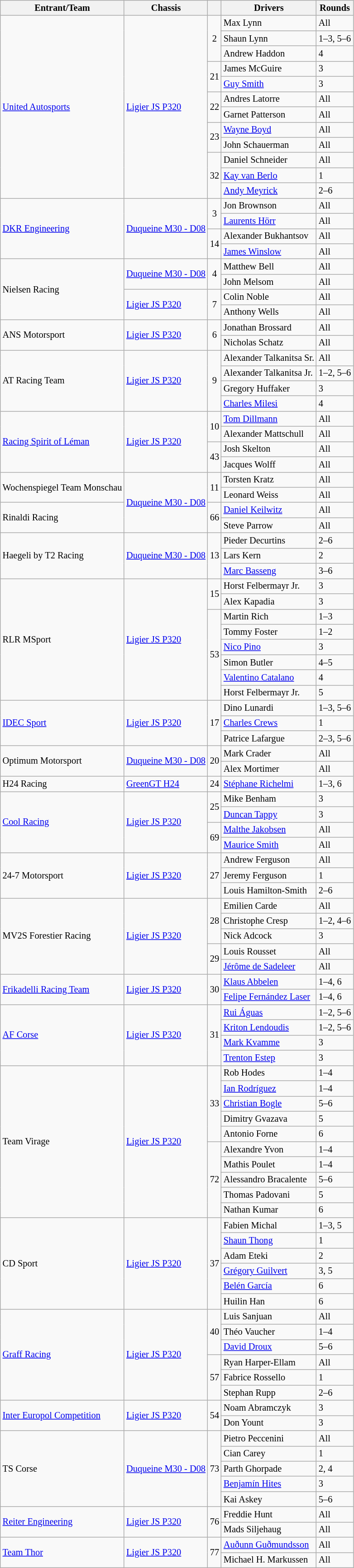<table class="wikitable" style="font-size: 85%;">
<tr>
<th>Entrant/Team</th>
<th>Chassis</th>
<th></th>
<th>Drivers</th>
<th>Rounds</th>
</tr>
<tr>
<td rowspan="12"> <a href='#'>United Autosports</a></td>
<td rowspan="12"><a href='#'>Ligier JS P320</a></td>
<td rowspan="3" align="center">2</td>
<td> Max Lynn</td>
<td>All</td>
</tr>
<tr>
<td> Shaun Lynn</td>
<td>1–3, 5–6</td>
</tr>
<tr>
<td> Andrew Haddon</td>
<td>4</td>
</tr>
<tr>
<td rowspan="2" align="center">21</td>
<td> James McGuire</td>
<td>3</td>
</tr>
<tr>
<td> <a href='#'>Guy Smith</a></td>
<td>3</td>
</tr>
<tr>
<td rowspan="2" align="center">22</td>
<td> Andres Latorre</td>
<td>All</td>
</tr>
<tr>
<td> Garnet Patterson</td>
<td>All</td>
</tr>
<tr>
<td rowspan="2" align="center">23</td>
<td> <a href='#'>Wayne Boyd</a></td>
<td>All</td>
</tr>
<tr>
<td> John Schauerman</td>
<td>All</td>
</tr>
<tr>
<td rowspan="3" align="center">32</td>
<td> Daniel Schneider</td>
<td>All</td>
</tr>
<tr>
<td> <a href='#'>Kay van Berlo</a></td>
<td>1</td>
</tr>
<tr>
<td> <a href='#'>Andy Meyrick</a></td>
<td>2–6</td>
</tr>
<tr>
<td rowspan="4"> <a href='#'>DKR Engineering</a></td>
<td rowspan="4"><a href='#'>Duqueine M30 - D08</a></td>
<td rowspan="2" align="center">3</td>
<td> Jon Brownson</td>
<td>All</td>
</tr>
<tr>
<td> <a href='#'>Laurents Hörr</a></td>
<td>All</td>
</tr>
<tr>
<td rowspan="2" align="center">14</td>
<td> Alexander Bukhantsov</td>
<td>All</td>
</tr>
<tr>
<td> <a href='#'>James Winslow</a></td>
<td>All</td>
</tr>
<tr>
<td rowspan="4"> Nielsen Racing</td>
<td rowspan="2"><a href='#'>Duqueine M30 - D08</a></td>
<td rowspan="2" align="center">4</td>
<td> Matthew Bell</td>
<td>All</td>
</tr>
<tr>
<td> John Melsom</td>
<td>All</td>
</tr>
<tr>
<td rowspan="2"><a href='#'>Ligier JS P320</a></td>
<td rowspan="2" align="center">7</td>
<td> Colin Noble</td>
<td>All</td>
</tr>
<tr>
<td> Anthony Wells</td>
<td>All</td>
</tr>
<tr>
<td rowspan="2"> ANS Motorsport</td>
<td rowspan="2"><a href='#'>Ligier JS P320</a></td>
<td rowspan="2" align="center">6</td>
<td> Jonathan Brossard</td>
<td>All</td>
</tr>
<tr>
<td> Nicholas Schatz</td>
<td>All</td>
</tr>
<tr>
<td rowspan="4"> AT Racing Team</td>
<td rowspan="4"><a href='#'>Ligier JS P320</a></td>
<td rowspan="4" align="center">9</td>
<td> Alexander Talkanitsa Sr.</td>
<td>All</td>
</tr>
<tr>
<td> Alexander Talkanitsa Jr.</td>
<td>1–2, 5–6</td>
</tr>
<tr>
<td> Gregory Huffaker</td>
<td>3</td>
</tr>
<tr>
<td> <a href='#'>Charles Milesi</a></td>
<td>4</td>
</tr>
<tr>
<td rowspan="4"> <a href='#'>Racing Spirit of Léman</a></td>
<td rowspan="4"><a href='#'>Ligier JS P320</a></td>
<td rowspan="2" align="center">10</td>
<td> <a href='#'>Tom Dillmann</a></td>
<td>All</td>
</tr>
<tr>
<td> Alexander Mattschull</td>
<td>All</td>
</tr>
<tr>
<td rowspan="2" align="center">43</td>
<td> Josh Skelton</td>
<td>All</td>
</tr>
<tr>
<td> Jacques Wolff</td>
<td>All</td>
</tr>
<tr>
<td rowspan="2"> Wochenspiegel Team Monschau</td>
<td rowspan="4"><a href='#'>Duqueine M30 - D08</a></td>
<td rowspan="2" align="center">11</td>
<td> Torsten Kratz</td>
<td>All</td>
</tr>
<tr>
<td> Leonard Weiss</td>
<td>All</td>
</tr>
<tr>
<td rowspan="2"> Rinaldi Racing</td>
<td rowspan="2" align="center">66</td>
<td> <a href='#'>Daniel Keilwitz</a></td>
<td>All</td>
</tr>
<tr>
<td> Steve Parrow</td>
<td>All</td>
</tr>
<tr>
<td rowspan="3"> Haegeli by T2 Racing</td>
<td rowspan="3"><a href='#'>Duqueine M30 - D08</a></td>
<td rowspan="3" align="center">13</td>
<td> Pieder Decurtins</td>
<td>2–6</td>
</tr>
<tr>
<td> Lars Kern</td>
<td>2</td>
</tr>
<tr>
<td> <a href='#'>Marc Basseng</a></td>
<td>3–6</td>
</tr>
<tr>
<td rowspan="8"> RLR MSport</td>
<td rowspan="8"><a href='#'>Ligier JS P320</a></td>
<td rowspan="2" align="center">15</td>
<td> Horst Felbermayr Jr.</td>
<td>3</td>
</tr>
<tr>
<td> Alex Kapadia</td>
<td>3</td>
</tr>
<tr>
<td rowspan="6" align="center">53</td>
<td> Martin Rich</td>
<td>1–3</td>
</tr>
<tr>
<td> Tommy Foster</td>
<td>1–2</td>
</tr>
<tr>
<td> <a href='#'>Nico Pino</a></td>
<td>3</td>
</tr>
<tr>
<td> Simon Butler</td>
<td>4–5</td>
</tr>
<tr>
<td> <a href='#'>Valentino Catalano</a></td>
<td>4</td>
</tr>
<tr>
<td> Horst Felbermayr Jr.</td>
<td>5</td>
</tr>
<tr>
<td rowspan="3"> <a href='#'>IDEC Sport</a></td>
<td rowspan="3"><a href='#'>Ligier JS P320</a></td>
<td rowspan="3" align="center">17</td>
<td> Dino Lunardi</td>
<td>1–3, 5–6</td>
</tr>
<tr>
<td> <a href='#'>Charles Crews</a></td>
<td>1</td>
</tr>
<tr>
<td> Patrice Lafargue</td>
<td>2–3, 5–6</td>
</tr>
<tr>
<td rowspan="2"> Optimum Motorsport</td>
<td rowspan="2"><a href='#'>Duqueine M30 - D08</a></td>
<td rowspan="2" align="center">20</td>
<td> Mark Crader</td>
<td>All</td>
</tr>
<tr>
<td> Alex Mortimer</td>
<td>All</td>
</tr>
<tr>
<td> H24 Racing</td>
<td><a href='#'>GreenGT H24</a></td>
<td align="center">24</td>
<td> <a href='#'>Stéphane Richelmi</a></td>
<td>1–3, 6</td>
</tr>
<tr>
<td rowspan="4"> <a href='#'>Cool Racing</a></td>
<td rowspan="4"><a href='#'>Ligier JS P320</a></td>
<td rowspan="2" align="center">25</td>
<td> Mike Benham</td>
<td>3</td>
</tr>
<tr>
<td> <a href='#'>Duncan Tappy</a></td>
<td>3</td>
</tr>
<tr>
<td rowspan="2" align="center">69</td>
<td> <a href='#'>Malthe Jakobsen</a></td>
<td>All</td>
</tr>
<tr>
<td> <a href='#'>Maurice Smith</a></td>
<td>All</td>
</tr>
<tr>
<td rowspan="3"> 24-7 Motorsport</td>
<td rowspan="3"><a href='#'>Ligier JS P320</a></td>
<td rowspan="3" align="center">27</td>
<td> Andrew Ferguson</td>
<td>All</td>
</tr>
<tr>
<td> Jeremy Ferguson</td>
<td>1</td>
</tr>
<tr>
<td> Louis Hamilton-Smith</td>
<td>2–6</td>
</tr>
<tr>
<td rowspan="5"> MV2S Forestier Racing</td>
<td rowspan="5"><a href='#'>Ligier JS P320</a></td>
<td rowspan="3" align="center">28</td>
<td> Emilien Carde</td>
<td>All</td>
</tr>
<tr>
<td> Christophe Cresp</td>
<td>1–2, 4–6</td>
</tr>
<tr>
<td> Nick Adcock</td>
<td>3</td>
</tr>
<tr>
<td rowspan="2" align="center">29</td>
<td> Louis Rousset</td>
<td>All</td>
</tr>
<tr>
<td> <a href='#'>Jérôme de Sadeleer</a></td>
<td>All</td>
</tr>
<tr>
<td rowspan="2"> <a href='#'>Frikadelli Racing Team</a></td>
<td rowspan="2"><a href='#'>Ligier JS P320</a></td>
<td rowspan="2" align="center">30</td>
<td> <a href='#'>Klaus Abbelen</a></td>
<td>1–4, 6</td>
</tr>
<tr>
<td> <a href='#'>Felipe Fernández Laser</a></td>
<td>1–4, 6</td>
</tr>
<tr>
<td rowspan="4"> <a href='#'>AF Corse</a></td>
<td rowspan="4"><a href='#'>Ligier JS P320</a></td>
<td rowspan="4" align="center">31</td>
<td> <a href='#'>Rui Águas</a></td>
<td>1–2, 5–6</td>
</tr>
<tr>
<td> <a href='#'>Kriton Lendoudis</a></td>
<td>1–2, 5–6</td>
</tr>
<tr>
<td> <a href='#'>Mark Kvamme</a></td>
<td>3</td>
</tr>
<tr>
<td> <a href='#'>Trenton Estep</a></td>
<td>3</td>
</tr>
<tr>
<td rowspan="10"> Team Virage</td>
<td rowspan="10"><a href='#'>Ligier JS P320</a></td>
<td rowspan="5" align="center">33</td>
<td> Rob Hodes</td>
<td>1–4</td>
</tr>
<tr>
<td> <a href='#'>Ian Rodríguez</a></td>
<td>1–4</td>
</tr>
<tr>
<td> <a href='#'>Christian Bogle</a></td>
<td>5–6</td>
</tr>
<tr>
<td> Dimitry Gvazava</td>
<td>5</td>
</tr>
<tr>
<td> Antonio Forne</td>
<td>6</td>
</tr>
<tr>
<td rowspan="5" align="center">72</td>
<td> Alexandre Yvon</td>
<td>1–4</td>
</tr>
<tr>
<td> Mathis Poulet</td>
<td>1–4</td>
</tr>
<tr>
<td> Alessandro Bracalente</td>
<td>5–6</td>
</tr>
<tr>
<td> Thomas Padovani</td>
<td>5</td>
</tr>
<tr>
<td> Nathan Kumar</td>
<td>6</td>
</tr>
<tr>
<td rowspan="6"> CD Sport</td>
<td rowspan="6"><a href='#'>Ligier JS P320</a></td>
<td rowspan="6" align="center">37</td>
<td> Fabien Michal</td>
<td>1–3, 5</td>
</tr>
<tr>
<td> <a href='#'>Shaun Thong</a></td>
<td>1</td>
</tr>
<tr>
<td> Adam Eteki</td>
<td>2</td>
</tr>
<tr>
<td> <a href='#'>Grégory Guilvert</a></td>
<td>3, 5</td>
</tr>
<tr>
<td> <a href='#'>Belén García</a></td>
<td>6</td>
</tr>
<tr>
<td> Huilin Han</td>
<td>6</td>
</tr>
<tr>
<td rowspan="6"> <a href='#'>Graff Racing</a></td>
<td rowspan="6"><a href='#'>Ligier JS P320</a></td>
<td rowspan="3" align="center">40</td>
<td> Luis Sanjuan</td>
<td>All</td>
</tr>
<tr>
<td> Théo Vaucher</td>
<td>1–4</td>
</tr>
<tr>
<td> <a href='#'>David Droux</a></td>
<td>5–6</td>
</tr>
<tr>
<td rowspan="3" align="center">57</td>
<td> Ryan Harper-Ellam</td>
<td>All</td>
</tr>
<tr>
<td> Fabrice Rossello</td>
<td>1</td>
</tr>
<tr>
<td> Stephan Rupp</td>
<td>2–6</td>
</tr>
<tr>
<td rowspan="2"> <a href='#'>Inter Europol Competition</a></td>
<td rowspan="2"><a href='#'>Ligier JS P320</a></td>
<td rowspan="2" align="center">54</td>
<td> Noam Abramczyk</td>
<td>3</td>
</tr>
<tr>
<td> Don Yount</td>
<td>3</td>
</tr>
<tr>
<td rowspan="5"> TS Corse</td>
<td rowspan="5"><a href='#'>Duqueine M30 - D08</a></td>
<td rowspan="5" align="center">73</td>
<td> Pietro Peccenini</td>
<td>All</td>
</tr>
<tr>
<td> Cian Carey</td>
<td>1</td>
</tr>
<tr>
<td> Parth Ghorpade</td>
<td>2, 4</td>
</tr>
<tr>
<td> <a href='#'>Benjamín Hites</a></td>
<td>3</td>
</tr>
<tr>
<td> Kai Askey</td>
<td>5–6</td>
</tr>
<tr>
<td rowspan="2"> <a href='#'>Reiter Engineering</a></td>
<td rowspan="2"><a href='#'>Ligier JS P320</a></td>
<td rowspan="2" align="center">76</td>
<td> Freddie Hunt</td>
<td>All</td>
</tr>
<tr>
<td> Mads Siljehaug</td>
<td>All</td>
</tr>
<tr>
<td rowspan="2"> <a href='#'>Team Thor</a></td>
<td rowspan="2"><a href='#'>Ligier JS P320</a></td>
<td rowspan="2" align="center">77</td>
<td> <a href='#'>Auðunn Guðmundsson</a></td>
<td>All</td>
</tr>
<tr>
<td> Michael H. Markussen</td>
<td>All</td>
</tr>
</table>
